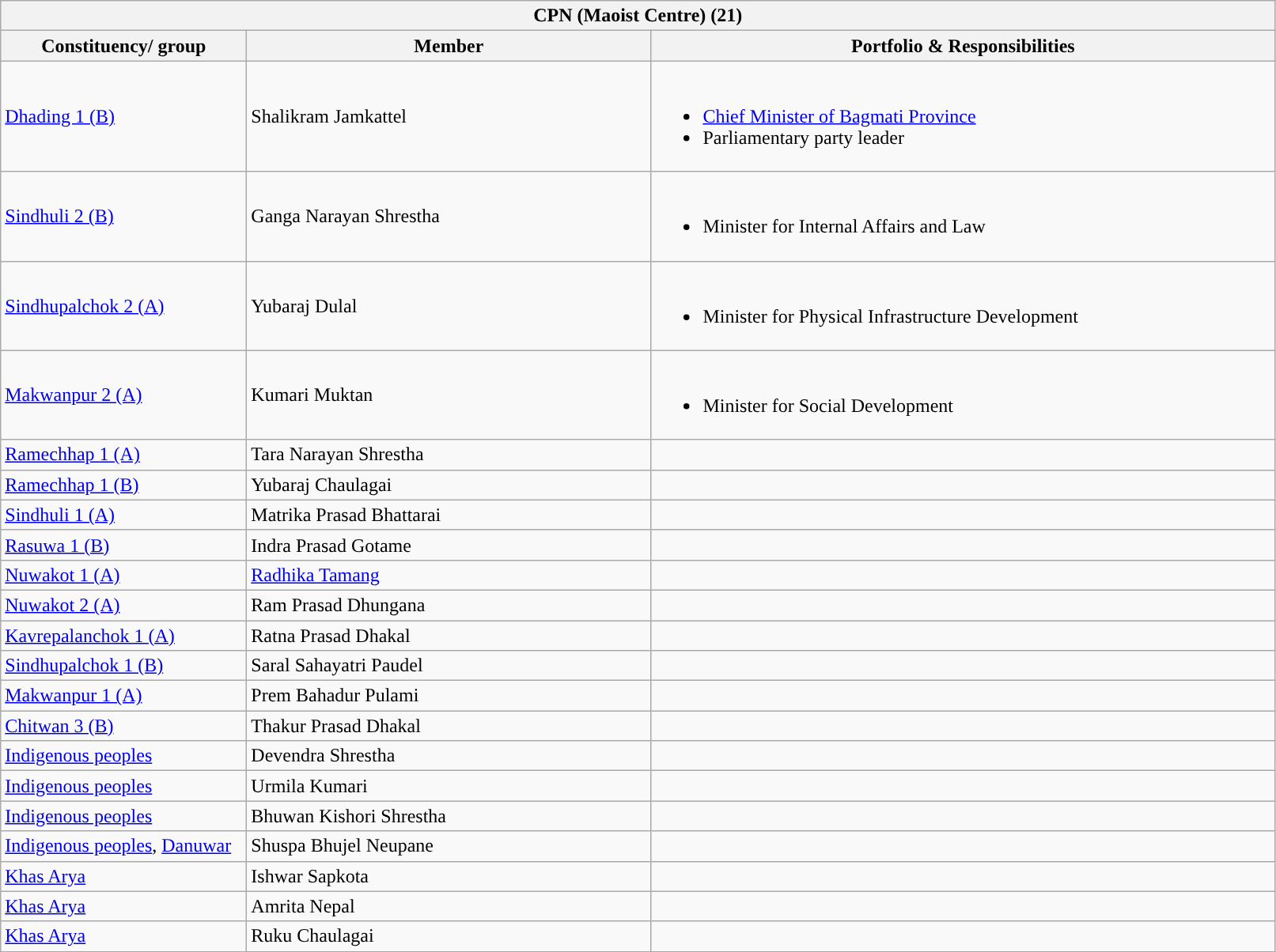<table class="wikitable sortable mw-collapsible mw-collapsed">
<tr>
<th colspan="3" style="width: 800pt; background:">CPN (Maoist Centre) (21)</th>
</tr>
<tr>
<th style="width:150pt;">Constituency/ group</th>
<th style="width:250pt;">Member</th>
<th>Portfolio & Responsibilities</th>
</tr>
<tr>
<td><a href='#'>Dhading 1 (B)</a></td>
<td>Shalikram Jamkattel</td>
<td><br><ul><li><a href='#'>Chief Minister of Bagmati Province</a></li><li>Parliamentary party leader</li></ul></td>
</tr>
<tr>
<td><a href='#'>Sindhuli 2 (B)</a></td>
<td>Ganga Narayan Shrestha</td>
<td><br><ul><li>Minister for Internal Affairs and Law</li></ul></td>
</tr>
<tr>
<td><a href='#'>Sindhupalchok 2 (A)</a></td>
<td>Yubaraj Dulal</td>
<td><br><ul><li>Minister for Physical Infrastructure Development</li></ul></td>
</tr>
<tr>
<td><a href='#'>Makwanpur 2 (A)</a></td>
<td>Kumari Muktan</td>
<td><br><ul><li>Minister for Social Development</li></ul></td>
</tr>
<tr>
<td><a href='#'>Ramechhap 1 (A)</a></td>
<td>Tara Narayan Shrestha</td>
<td></td>
</tr>
<tr>
<td><a href='#'>Ramechhap 1 (B)</a></td>
<td>Yubaraj Chaulagai</td>
<td></td>
</tr>
<tr>
<td><a href='#'>Sindhuli 1 (A)</a></td>
<td>Matrika Prasad Bhattarai</td>
<td></td>
</tr>
<tr>
<td><a href='#'>Rasuwa 1 (B)</a></td>
<td>Indra Prasad Gotame</td>
<td></td>
</tr>
<tr>
<td><a href='#'>Nuwakot 1 (A)</a></td>
<td><a href='#'>Radhika Tamang</a></td>
<td></td>
</tr>
<tr>
<td><a href='#'>Nuwakot 2 (A)</a></td>
<td>Ram Prasad Dhungana</td>
<td></td>
</tr>
<tr>
<td><a href='#'>Kavrepalanchok 1 (A)</a></td>
<td>Ratna Prasad Dhakal</td>
<td></td>
</tr>
<tr>
<td><a href='#'>Sindhupalchok 1 (B)</a></td>
<td>Saral Sahayatri Paudel</td>
<td></td>
</tr>
<tr>
<td><a href='#'>Makwanpur 1 (A)</a></td>
<td>Prem Bahadur Pulami</td>
<td></td>
</tr>
<tr>
<td><a href='#'>Chitwan 3 (B)</a></td>
<td>Thakur Prasad Dhakal</td>
<td></td>
</tr>
<tr>
<td><a href='#'>Indigenous peoples</a></td>
<td>Devendra Shrestha</td>
<td></td>
</tr>
<tr>
<td><a href='#'>Indigenous peoples</a></td>
<td>Urmila Kumari</td>
<td></td>
</tr>
<tr>
<td><a href='#'>Indigenous peoples</a></td>
<td>Bhuwan Kishori Shrestha</td>
<td></td>
</tr>
<tr>
<td><a href='#'>Indigenous peoples</a>, <a href='#'>Danuwar</a></td>
<td>Shuspa Bhujel Neupane</td>
<td></td>
</tr>
<tr>
<td><a href='#'>Khas Arya</a></td>
<td>Ishwar Sapkota</td>
<td></td>
</tr>
<tr>
<td><a href='#'>Khas Arya</a></td>
<td>Amrita Nepal</td>
<td></td>
</tr>
<tr>
<td><a href='#'>Khas Arya</a></td>
<td>Ruku Chaulagai</td>
<td></td>
</tr>
</table>
